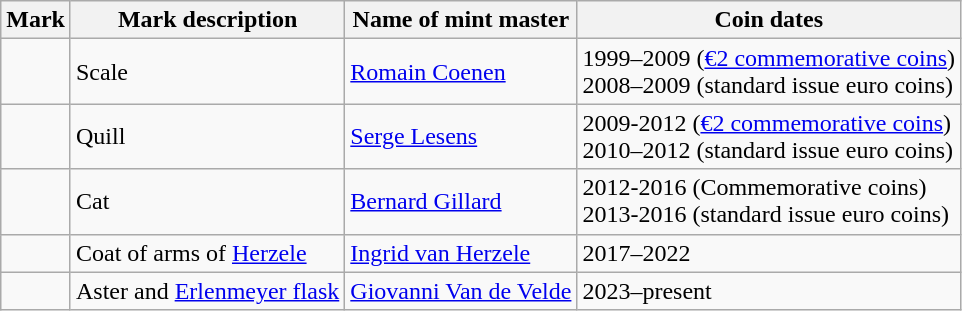<table class="wikitable">
<tr>
<th>Mark</th>
<th>Mark description</th>
<th>Name of mint master</th>
<th>Coin dates</th>
</tr>
<tr>
<td style="text-align:center"></td>
<td>Scale</td>
<td><a href='#'>Romain Coenen</a></td>
<td>1999–2009 (<a href='#'>€2 commemorative coins</a>)<br>2008–2009 (standard issue euro coins)</td>
</tr>
<tr>
<td></td>
<td>Quill</td>
<td><a href='#'>Serge Lesens</a></td>
<td>2009-2012 (<a href='#'>€2 commemorative coins</a>)<br>2010–2012 (standard issue euro coins)</td>
</tr>
<tr>
<td></td>
<td>Cat</td>
<td><a href='#'>Bernard Gillard</a></td>
<td>2012-2016 (Commemorative coins)<br>2013-2016 (standard issue euro coins)</td>
</tr>
<tr>
<td></td>
<td>Coat of arms of <a href='#'>Herzele</a></td>
<td><a href='#'>Ingrid van Herzele</a></td>
<td>2017–2022</td>
</tr>
<tr>
<td></td>
<td>Aster and <a href='#'>Erlenmeyer flask</a></td>
<td><a href='#'>Giovanni Van de Velde</a></td>
<td>2023–present</td>
</tr>
</table>
